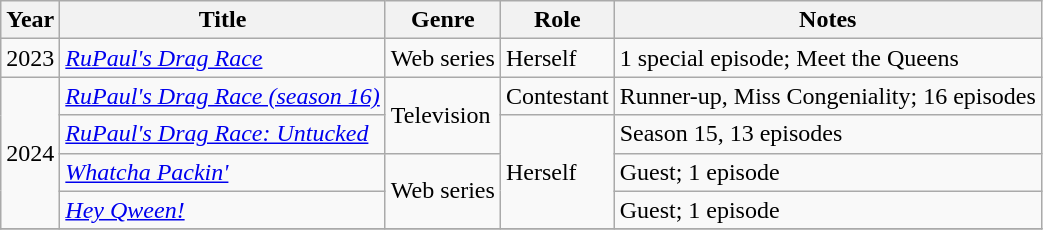<table class="wikitable">
<tr>
<th>Year</th>
<th>Title</th>
<th>Genre</th>
<th>Role</th>
<th>Notes</th>
</tr>
<tr>
<td>2023</td>
<td><em><a href='#'>RuPaul's Drag Race</a></em></td>
<td>Web series</td>
<td>Herself</td>
<td>1 special episode; Meet the Queens</td>
</tr>
<tr>
<td rowspan=4>2024</td>
<td><em><a href='#'>RuPaul's Drag Race (season 16)</a></em></td>
<td rowspan=2>Television</td>
<td>Contestant</td>
<td>Runner-up, Miss Congeniality; 16 episodes</td>
</tr>
<tr>
<td><em><a href='#'>RuPaul's Drag Race: Untucked</a></em></td>
<td rowspan=3>Herself</td>
<td>Season 15, 13 episodes</td>
</tr>
<tr>
<td><em><a href='#'>Whatcha Packin'</a></em></td>
<td rowspan=2>Web series</td>
<td>Guest; 1 episode</td>
</tr>
<tr>
<td><em><a href='#'>Hey Qween!</a></em></td>
<td>Guest; 1 episode</td>
</tr>
<tr>
</tr>
</table>
